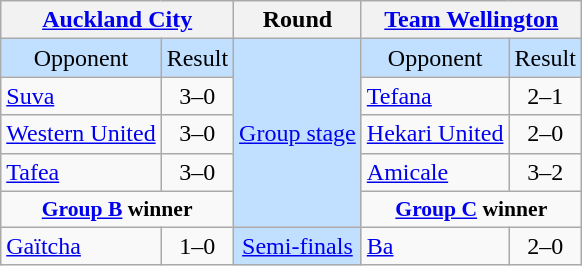<table class="wikitable" style="text-align:center">
<tr>
<th colspan=2> <a href='#'>Auckland City</a></th>
<th>Round</th>
<th colspan=2> <a href='#'>Team Wellington</a></th>
</tr>
<tr bgcolor=#c1e0ff>
<td>Opponent</td>
<td>Result</td>
<td rowspan=5><a href='#'>Group stage</a></td>
<td>Opponent</td>
<td>Result</td>
</tr>
<tr>
<td align=left> <a href='#'>Suva</a></td>
<td>3–0</td>
<td align=left> <a href='#'>Tefana</a></td>
<td>2–1</td>
</tr>
<tr>
<td align=left> <a href='#'>Western United</a></td>
<td>3–0</td>
<td align=left> <a href='#'>Hekari United</a></td>
<td>2–0</td>
</tr>
<tr>
<td align=left> <a href='#'>Tafea</a></td>
<td>3–0</td>
<td align=left> <a href='#'>Amicale</a></td>
<td>3–2</td>
</tr>
<tr>
<td colspan=2 valign=top style="font-size:90%"><strong><a href='#'>Group B</a> winner</strong><br></td>
<td colspan=2 valign=top style="font-size:90%"><strong><a href='#'>Group C</a> winner</strong><br></td>
</tr>
<tr>
<td align=left> <a href='#'>Gaïtcha</a></td>
<td>1–0</td>
<td bgcolor=#c1e0ff><a href='#'>Semi-finals</a></td>
<td align=left> <a href='#'>Ba</a></td>
<td>2–0</td>
</tr>
</table>
